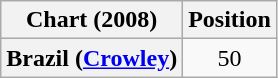<table class="wikitable plainrowheaders" style="text-align:center">
<tr>
<th scope="col">Chart (2008)</th>
<th scope="col">Position</th>
</tr>
<tr>
<th scope="row">Brazil (<a href='#'>Crowley</a>)</th>
<td>50</td>
</tr>
</table>
